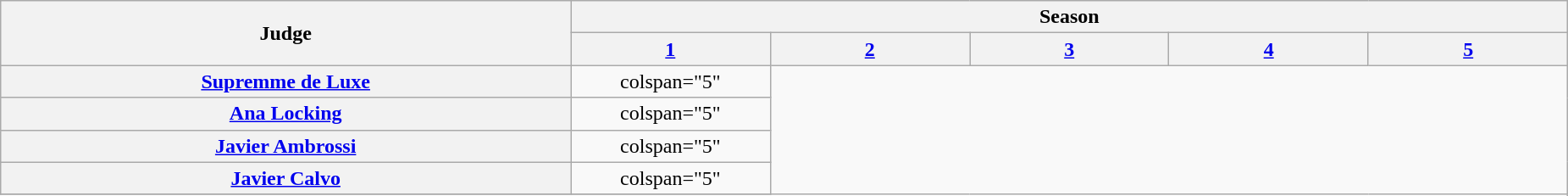<table class="wikitable plainrowheaders" style="text-align:center">
<tr>
<th rowspan="2" style="width:20%;" scope="col">Judge</th>
<th colspan="5">Season</th>
</tr>
<tr>
<th style="width:7%;" scope="colspan"><a href='#'>1</a></th>
<th style="width:7%;" scope="colspan"><a href='#'>2</a></th>
<th style="width:7%;" scope="colspan"><a href='#'>3</a></th>
<th style="width:7%;" scope="colspan"><a href='#'>4</a></th>
<th style="width:7%;" scope="colspan"><a href='#'>5</a></th>
</tr>
<tr>
<th scope="row" style="text-align: center;"><a href='#'>Supremme de Luxe</a></th>
<td>colspan="5" </td>
</tr>
<tr>
<th scope="row" style="text-align: center;"><a href='#'>Ana Locking</a></th>
<td>colspan="5" </td>
</tr>
<tr>
<th scope="row" style="text-align: center;"><a href='#'>Javier Ambrossi</a></th>
<td>colspan="5" </td>
</tr>
<tr>
<th scope="row" style="text-align: center;"><a href='#'>Javier Calvo</a></th>
<td>colspan="5" </td>
</tr>
<tr>
</tr>
</table>
